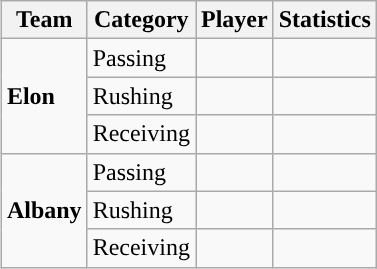<table class="wikitable" style="float: right;">
<tr>
<th>Team</th>
<th>Category</th>
<th>Player</th>
<th>Statistics</th>
</tr>
<tr>
<td rowspan=3><strong>Elon</strong></td>
<td>Passing</td>
<td></td>
<td></td>
</tr>
<tr>
<td>Rushing</td>
<td></td>
<td></td>
</tr>
<tr>
<td>Receiving</td>
<td></td>
<td></td>
</tr>
<tr>
<td rowspan=3><strong>Albany</strong></td>
<td>Passing</td>
<td></td>
<td></td>
</tr>
<tr>
<td>Rushing</td>
<td></td>
<td></td>
</tr>
<tr>
<td>Receiving</td>
<td></td>
<td></td>
</tr>
</table>
